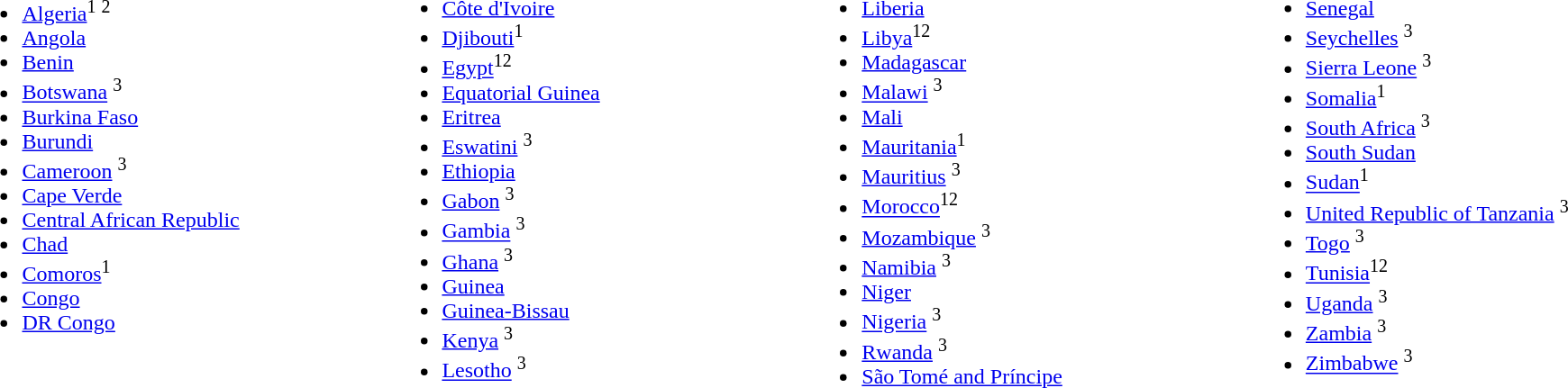<table>
<tr>
<td style="vertical-align:top; width:5%;"><br><ul><li> <a href='#'>Algeria</a><sup>1</sup> <sup>2</sup></li><li> <a href='#'>Angola</a></li><li> <a href='#'>Benin</a></li><li> <a href='#'>Botswana</a> <sup>3</sup></li><li> <a href='#'>Burkina Faso</a></li><li> <a href='#'>Burundi</a></li><li> <a href='#'>Cameroon</a> <sup>3</sup></li><li> <a href='#'>Cape Verde</a></li><li> <a href='#'>Central African Republic</a></li><li> <a href='#'>Chad</a></li><li> <a href='#'>Comoros</a><sup>1</sup></li><li> <a href='#'>Congo</a></li><li> <a href='#'>DR Congo</a></li></ul></td>
<td style="vertical-align:top; width:5%;"><br><ul><li> <a href='#'>Côte d'Ivoire</a></li><li> <a href='#'>Djibouti</a><sup>1</sup></li><li> <a href='#'>Egypt</a><sup>12</sup></li><li> <a href='#'>Equatorial Guinea</a></li><li> <a href='#'>Eritrea</a></li><li> <a href='#'>Eswatini</a> <sup>3</sup></li><li> <a href='#'>Ethiopia</a></li><li> <a href='#'>Gabon</a> <sup>3</sup></li><li> <a href='#'>Gambia</a> <sup>3</sup></li><li> <a href='#'>Ghana</a> <sup>3</sup></li><li> <a href='#'>Guinea</a></li><li> <a href='#'>Guinea-Bissau</a></li><li> <a href='#'>Kenya</a> <sup>3</sup></li><li> <a href='#'>Lesotho</a> <sup>3</sup></li></ul></td>
<td style="vertical-align:top; width:5%;"><br><ul><li> <a href='#'>Liberia</a></li><li> <a href='#'>Libya</a><sup>12</sup></li><li> <a href='#'>Madagascar</a></li><li> <a href='#'>Malawi</a> <sup>3</sup></li><li> <a href='#'>Mali</a></li><li> <a href='#'>Mauritania</a><sup>1</sup></li><li> <a href='#'>Mauritius</a> <sup>3</sup></li><li> <a href='#'>Morocco</a><sup>12</sup></li><li> <a href='#'>Mozambique</a> <sup>3</sup></li><li> <a href='#'>Namibia</a> <sup>3</sup></li><li> <a href='#'>Niger</a></li><li> <a href='#'>Nigeria</a> <sup>3</sup></li><li> <a href='#'>Rwanda</a> <sup>3</sup></li><li> <a href='#'>São Tomé and Príncipe</a></li></ul></td>
<td style="vertical-align:top; width:5%;"><br><ul><li> <a href='#'>Senegal</a></li><li> <a href='#'>Seychelles</a> <sup>3</sup></li><li> <a href='#'>Sierra Leone</a> <sup>3</sup></li><li> <a href='#'>Somalia</a><sup>1</sup></li><li> <a href='#'>South Africa</a> <sup>3</sup></li><li> <a href='#'>South Sudan</a></li><li> <a href='#'>Sudan</a><sup>1</sup></li><li> <a href='#'>United Republic of Tanzania</a> <sup>3</sup></li><li> <a href='#'>Togo</a> <sup>3</sup></li><li> <a href='#'>Tunisia</a><sup>12</sup></li><li> <a href='#'>Uganda</a> <sup>3</sup></li><li> <a href='#'>Zambia</a> <sup>3</sup></li><li> <a href='#'>Zimbabwe</a> <sup>3</sup></li></ul></td>
</tr>
</table>
